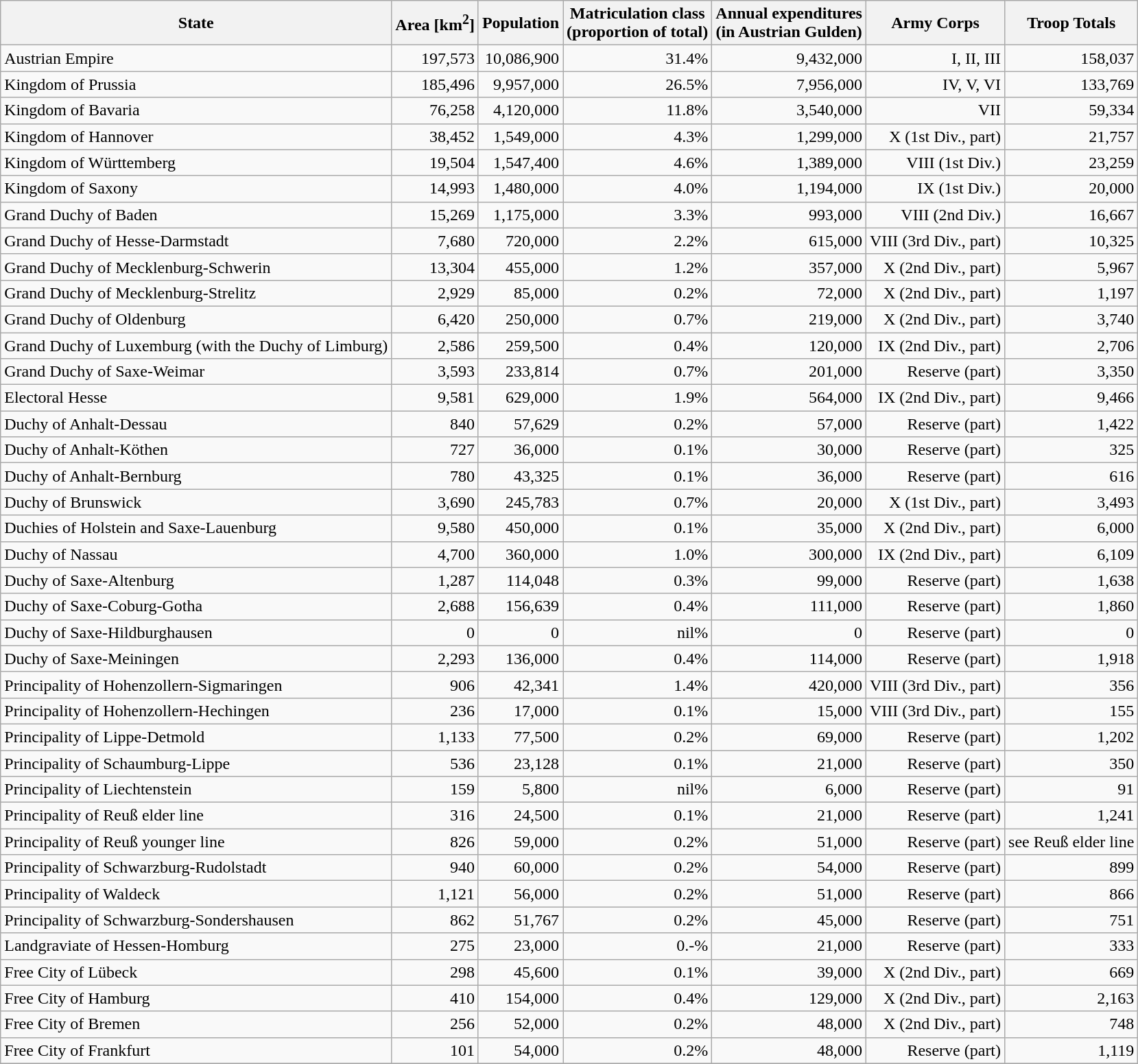<table class="wikitable sortable" style="text-align:right">
<tr>
<th>State</th>
<th>Area [km<sup>2</sup>]</th>
<th>Population</th>
<th>Matriculation class<br>(proportion of total)</th>
<th>Annual expenditures <br>(in Austrian Gulden)</th>
<th>Army Corps</th>
<th>Troop Totals</th>
</tr>
<tr>
<td style="text-align:left">Austrian Empire</td>
<td> 197,573</td>
<td> 10,086,900</td>
<td>31.4%</td>
<td>9,432,000</td>
<td>I, II, III</td>
<td>158,037</td>
</tr>
<tr>
<td style="text-align:left">Kingdom of Prussia</td>
<td> 185,496</td>
<td> 9,957,000</td>
<td>26.5%</td>
<td>7,956,000</td>
<td>IV, V, VI</td>
<td>133,769</td>
</tr>
<tr>
<td style="text-align:left">Kingdom of Bavaria</td>
<td>76,258</td>
<td>4,120,000</td>
<td>11.8%</td>
<td>3,540,000</td>
<td>VII</td>
<td>59,334</td>
</tr>
<tr>
<td style="text-align:left">Kingdom of Hannover</td>
<td>38,452</td>
<td>1,549,000</td>
<td>4.3%</td>
<td>1,299,000</td>
<td>X (1st Div., part)</td>
<td>21,757</td>
</tr>
<tr>
<td style="text-align:left">Kingdom of Württemberg</td>
<td>19,504</td>
<td>1,547,400</td>
<td>4.6%</td>
<td>1,389,000</td>
<td>VIII (1st Div.)</td>
<td>23,259</td>
</tr>
<tr>
<td style="text-align:left">Kingdom of Saxony</td>
<td>14,993</td>
<td>1,480,000</td>
<td>4.0%</td>
<td>1,194,000</td>
<td>IX (1st Div.)</td>
<td>20,000</td>
</tr>
<tr>
<td style="text-align:left">Grand Duchy of Baden</td>
<td>15,269</td>
<td>1,175,000</td>
<td>3.3%</td>
<td>993,000</td>
<td>VIII (2nd Div.)</td>
<td>16,667</td>
</tr>
<tr>
<td style="text-align:left">Grand Duchy of Hesse-Darmstadt</td>
<td>7,680</td>
<td>720,000</td>
<td>2.2%</td>
<td>615,000</td>
<td>VIII (3rd Div., part)</td>
<td>10,325</td>
</tr>
<tr>
<td style="text-align:left">Grand Duchy of Mecklenburg-Schwerin</td>
<td>13,304</td>
<td>455,000</td>
<td>1.2%</td>
<td>357,000</td>
<td>X (2nd Div., part)</td>
<td>5,967</td>
</tr>
<tr>
<td style="text-align:left">Grand Duchy of Mecklenburg-Strelitz</td>
<td>2,929</td>
<td>85,000</td>
<td>0.2%</td>
<td>72,000</td>
<td>X (2nd Div., part)</td>
<td>1,197</td>
</tr>
<tr>
<td style="text-align:left">Grand Duchy of Oldenburg</td>
<td>6,420</td>
<td>250,000</td>
<td>0.7%</td>
<td>219,000</td>
<td>X (2nd Div., part)</td>
<td>3,740</td>
</tr>
<tr>
<td style="text-align:left">Grand Duchy of Luxemburg (with the Duchy of Limburg)</td>
<td>2,586</td>
<td>259,500</td>
<td>0.4%</td>
<td>120,000</td>
<td>IX (2nd Div., part)</td>
<td>2,706</td>
</tr>
<tr>
<td style="text-align:left">Grand Duchy of Saxe-Weimar</td>
<td>3,593</td>
<td>233,814</td>
<td>0.7%</td>
<td>201,000</td>
<td>Reserve (part)</td>
<td>3,350</td>
</tr>
<tr>
<td style="text-align:left">Electoral Hesse</td>
<td>9,581</td>
<td>629,000</td>
<td>1.9%</td>
<td>564,000</td>
<td>IX (2nd Div., part)</td>
<td>9,466</td>
</tr>
<tr>
<td style="text-align:left">Duchy of Anhalt-Dessau</td>
<td>840</td>
<td>57,629</td>
<td>0.2%</td>
<td>57,000</td>
<td>Reserve (part)</td>
<td>1,422</td>
</tr>
<tr>
<td style="text-align:left">Duchy of Anhalt-Köthen</td>
<td>727</td>
<td>36,000</td>
<td>0.1%</td>
<td>30,000</td>
<td>Reserve (part)</td>
<td>325</td>
</tr>
<tr>
<td style="text-align:left">Duchy of Anhalt-Bernburg</td>
<td>780</td>
<td>43,325</td>
<td>0.1%</td>
<td>36,000</td>
<td>Reserve (part)</td>
<td>616</td>
</tr>
<tr>
<td style="text-align:left">Duchy of Brunswick</td>
<td>3,690</td>
<td>245,783</td>
<td>0.7%</td>
<td>20,000</td>
<td>X (1st Div., part)</td>
<td>3,493</td>
</tr>
<tr>
<td style="text-align:left">Duchies of Holstein and Saxe-Lauenburg</td>
<td>9,580</td>
<td>450,000</td>
<td>0.1%</td>
<td>35,000</td>
<td>X (2nd Div., part)</td>
<td>6,000</td>
</tr>
<tr>
<td style="text-align:left">Duchy of Nassau</td>
<td>4,700</td>
<td>360,000</td>
<td>1.0%</td>
<td>300,000</td>
<td>IX (2nd Div., part)</td>
<td>6,109</td>
</tr>
<tr>
<td style="text-align:left">Duchy of Saxe-Altenburg</td>
<td>1,287</td>
<td>114,048</td>
<td>0.3%</td>
<td>99,000</td>
<td>Reserve (part)</td>
<td>1,638</td>
</tr>
<tr>
<td style="text-align:left">Duchy of Saxe-Coburg-Gotha</td>
<td>2,688</td>
<td>156,639</td>
<td>0.4%</td>
<td>111,000</td>
<td>Reserve (part)</td>
<td>1,860</td>
</tr>
<tr>
<td style="text-align:left">Duchy of Saxe-Hildburghausen</td>
<td>0</td>
<td>0</td>
<td>nil%</td>
<td>0</td>
<td>Reserve (part)</td>
<td>0</td>
</tr>
<tr>
<td style="text-align:left">Duchy of Saxe-Meiningen</td>
<td>2,293</td>
<td>136,000</td>
<td>0.4%</td>
<td>114,000</td>
<td>Reserve (part)</td>
<td>1,918</td>
</tr>
<tr>
<td style="text-align:left">Principality of Hohenzollern-Sigmaringen</td>
<td>906</td>
<td>42,341</td>
<td>1.4%</td>
<td>420,000</td>
<td>VIII (3rd Div., part)</td>
<td>356</td>
</tr>
<tr>
<td style="text-align:left">Principality of Hohenzollern-Hechingen</td>
<td>236</td>
<td>17,000</td>
<td>0.1%</td>
<td>15,000</td>
<td>VIII (3rd Div., part)</td>
<td>155</td>
</tr>
<tr>
<td style="text-align:left">Principality of Lippe-Detmold</td>
<td>1,133</td>
<td>77,500</td>
<td>0.2%</td>
<td>69,000</td>
<td>Reserve (part)</td>
<td>1,202</td>
</tr>
<tr>
<td style="text-align:left">Principality of Schaumburg-Lippe</td>
<td>536</td>
<td>23,128</td>
<td>0.1%</td>
<td>21,000</td>
<td>Reserve (part)</td>
<td>350</td>
</tr>
<tr>
<td style="text-align:left">Principality of Liechtenstein</td>
<td>159</td>
<td>5,800</td>
<td>nil%</td>
<td>6,000</td>
<td>Reserve (part)</td>
<td>91</td>
</tr>
<tr>
<td style="text-align:left">Principality of Reuß elder line</td>
<td>316</td>
<td>24,500</td>
<td>0.1%</td>
<td>21,000</td>
<td>Reserve (part)</td>
<td>1,241</td>
</tr>
<tr>
<td style="text-align:left">Principality of Reuß younger line</td>
<td>826</td>
<td>59,000</td>
<td>0.2%</td>
<td>51,000</td>
<td>Reserve (part)</td>
<td>see Reuß elder line</td>
</tr>
<tr>
<td style="text-align:left">Principality of Schwarzburg-Rudolstadt</td>
<td>940</td>
<td>60,000</td>
<td>0.2%</td>
<td>54,000</td>
<td>Reserve (part)</td>
<td>899</td>
</tr>
<tr>
<td style="text-align:left">Principality of Waldeck</td>
<td>1,121</td>
<td>56,000</td>
<td>0.2%</td>
<td>51,000</td>
<td>Reserve (part)</td>
<td>866</td>
</tr>
<tr>
<td style="text-align:left">Principality of Schwarzburg-Sondershausen</td>
<td>862</td>
<td>51,767</td>
<td>0.2%</td>
<td>45,000</td>
<td>Reserve (part)</td>
<td>751</td>
</tr>
<tr>
<td style="text-align:left">Landgraviate of Hessen-Homburg</td>
<td>275</td>
<td>23,000</td>
<td>0.-%</td>
<td>21,000</td>
<td>Reserve (part)</td>
<td>333</td>
</tr>
<tr>
<td style="text-align:left">Free City of Lübeck</td>
<td>298</td>
<td>45,600</td>
<td>0.1%</td>
<td>39,000</td>
<td>X (2nd Div., part)</td>
<td>669</td>
</tr>
<tr>
<td style="text-align:left">Free City of Hamburg</td>
<td>410</td>
<td>154,000</td>
<td>0.4%</td>
<td>129,000</td>
<td>X (2nd Div., part)</td>
<td>2,163</td>
</tr>
<tr>
<td style="text-align:left">Free City of Bremen</td>
<td>256</td>
<td>52,000</td>
<td>0.2%</td>
<td>48,000</td>
<td>X (2nd Div., part)</td>
<td>748</td>
</tr>
<tr>
<td style="text-align:left">Free City of Frankfurt</td>
<td>101</td>
<td>54,000</td>
<td>0.2%</td>
<td>48,000</td>
<td>Reserve (part)</td>
<td>1,119</td>
</tr>
<tr>
</tr>
</table>
